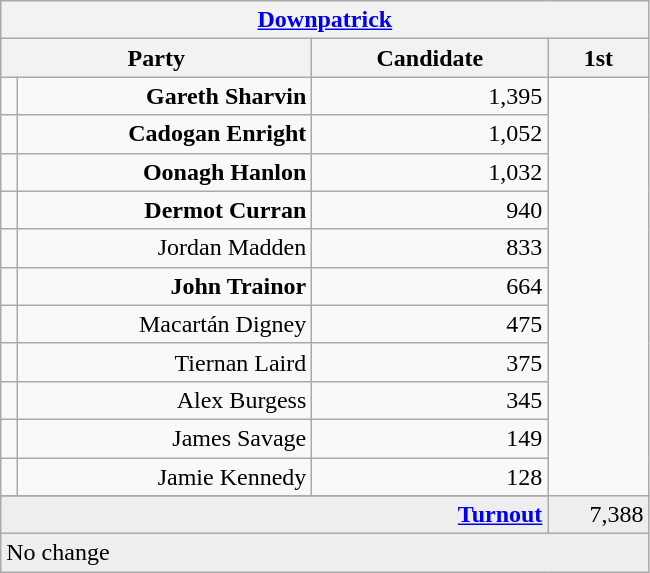<table class="wikitable">
<tr>
<th colspan="4" align="center"><a href='#'>Downpatrick</a></th>
</tr>
<tr>
<th colspan="2" align="center" width=200>Party</th>
<th width=150>Candidate</th>
<th width=60>1st </th>
</tr>
<tr>
<td></td>
<td align="right"><strong>Gareth Sharvin</strong></td>
<td align="right">1,395</td>
</tr>
<tr>
<td></td>
<td align="right"><strong>Cadogan Enright</strong></td>
<td align="right">1,052</td>
</tr>
<tr>
<td></td>
<td align="right"><strong>Oonagh Hanlon</strong></td>
<td align="right">1,032</td>
</tr>
<tr>
<td></td>
<td align="right"><strong>Dermot Curran</strong></td>
<td align="right">940</td>
</tr>
<tr>
<td></td>
<td align="right">Jordan Madden</td>
<td align="right">833</td>
</tr>
<tr>
<td></td>
<td align="right"><strong>John Trainor</strong></td>
<td align="right">664</td>
</tr>
<tr>
<td></td>
<td align="right">Macartán Digney</td>
<td align="right">475</td>
</tr>
<tr>
<td></td>
<td align="right">Tiernan Laird</td>
<td align="right">375</td>
</tr>
<tr>
<td></td>
<td align="right">Alex Burgess</td>
<td align="right">345</td>
</tr>
<tr>
<td></td>
<td align="right">James Savage</td>
<td align="right">149</td>
</tr>
<tr>
<td></td>
<td align="right">Jamie Kennedy</td>
<td align="right">128</td>
</tr>
<tr>
</tr>
<tr bgcolor="EEEEEE">
<td colspan=3 align="right"><strong><a href='#'>Turnout</a></strong></td>
<td align="right">7,388</td>
</tr>
<tr bgcolor="EEEEEE">
<td colspan=4 bgcolor="EEEEEE">No change</td>
</tr>
</table>
